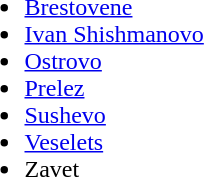<table>
<tr>
<td valign="top"><br><ul><li><a href='#'>Brestovene</a></li><li><a href='#'>Ivan Shishmanovo</a></li><li><a href='#'>Ostrovo</a></li><li><a href='#'>Prelez</a></li><li><a href='#'>Sushevo</a></li><li><a href='#'>Veselets</a></li><li>Zavet</li></ul></td>
</tr>
</table>
